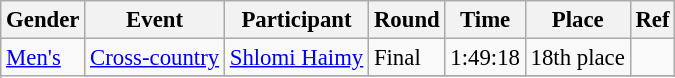<table class="wikitable" style="font-size: 95%;">
<tr>
<th>Gender</th>
<th>Event</th>
<th>Participant</th>
<th>Round</th>
<th>Time</th>
<th>Place</th>
<th>Ref</th>
</tr>
<tr>
<td rowspan="5"><a href='#'>Men's</a></td>
<td><a href='#'>Cross-country</a></td>
<td><a href='#'>Shlomi Haimy</a></td>
<td>Final</td>
<td>1:49:18</td>
<td>18th place</td>
<td></td>
</tr>
<tr>
</tr>
</table>
